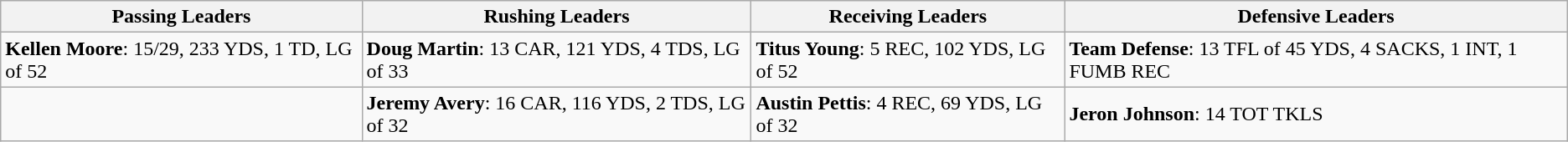<table class="wikitable">
<tr>
<th>Passing Leaders</th>
<th>Rushing Leaders</th>
<th>Receiving Leaders</th>
<th>Defensive Leaders</th>
</tr>
<tr>
<td><strong>Kellen Moore</strong>: 15/29, 233 YDS, 1 TD, LG of 52</td>
<td><strong>Doug Martin</strong>: 13 CAR, 121 YDS, 4 TDS, LG of 33</td>
<td><strong>Titus Young</strong>: 5 REC, 102 YDS, LG of 52</td>
<td><strong>Team Defense</strong>: 13 TFL of 45 YDS, 4 SACKS, 1 INT, 1 FUMB REC</td>
</tr>
<tr>
<td></td>
<td><strong>Jeremy Avery</strong>: 16 CAR, 116 YDS, 2 TDS, LG of 32</td>
<td><strong>Austin Pettis</strong>: 4 REC, 69 YDS, LG of 32</td>
<td><strong>Jeron Johnson</strong>: 14 TOT TKLS</td>
</tr>
</table>
